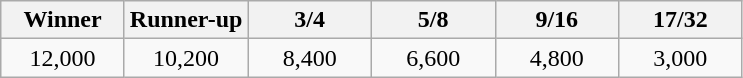<table class="wikitable" style="text-align:center">
<tr>
<th width="75">Winner</th>
<th width="75">Runner-up</th>
<th width="75">3/4</th>
<th width="75">5/8</th>
<th width="75">9/16</th>
<th width="75">17/32</th>
</tr>
<tr>
<td>12,000</td>
<td>10,200</td>
<td>8,400</td>
<td>6,600</td>
<td>4,800</td>
<td>3,000</td>
</tr>
</table>
